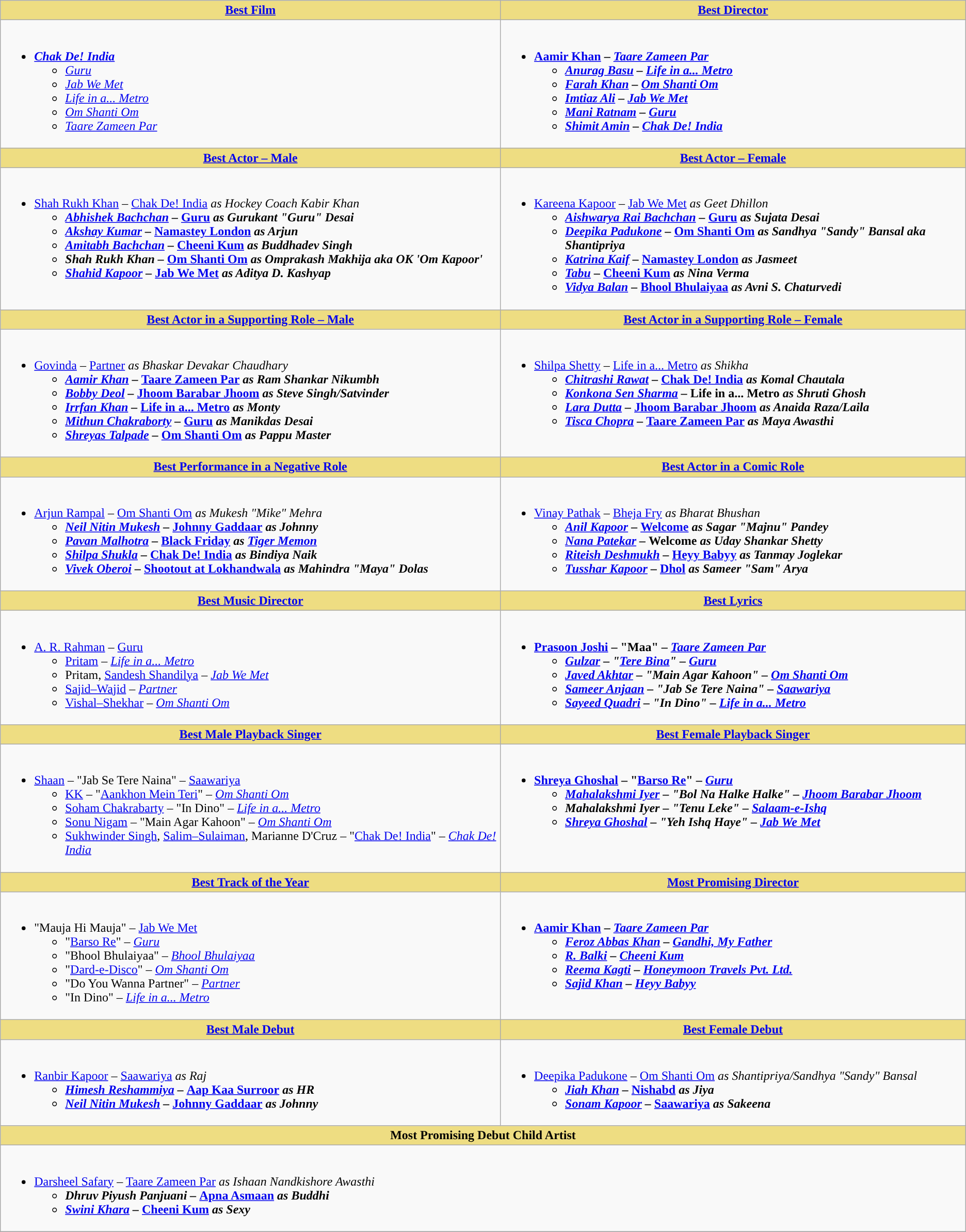<table class="wikitable">
<tr>
<th ! style="background:#EEDD82;text-align:center;"><a href='#'>Best Film</a></th>
<th ! style="background:#eedd82; text-align:center;"><a href='#'>Best Director</a></th>
</tr>
<tr>
<td valign="top"><br><ul><li><strong><em><a href='#'>Chak De! India</a></em></strong><ul><li><em><a href='#'>Guru</a></em></li><li><em><a href='#'>Jab We Met</a></em></li><li><em><a href='#'>Life in a... Metro</a></em></li><li><em><a href='#'>Om Shanti Om</a></em></li><li><em><a href='#'>Taare Zameen Par</a></em></li></ul></li></ul></td>
<td valign="top"><br><ul><li><strong><a href='#'>Aamir Khan</a> – <em><a href='#'>Taare Zameen Par</a><strong><em><ul><li><a href='#'>Anurag Basu</a> – </em><a href='#'>Life in a... Metro</a><em></li><li><a href='#'>Farah Khan</a> – </em><a href='#'>Om Shanti Om</a><em></li><li><a href='#'>Imtiaz Ali</a> – </em><a href='#'>Jab We Met</a><em></li><li><a href='#'>Mani Ratnam</a> – </em><a href='#'>Guru</a><em></li><li><a href='#'>Shimit Amin</a> – </em><a href='#'>Chak De! India</a><em></li></ul></li></ul></td>
</tr>
<tr>
<th ! style="background:#eedd82; text-align:center;"><a href='#'>Best Actor – Male</a></th>
<th ! style="background:#eedd82; text-align:center;"><a href='#'>Best Actor – Female</a></th>
</tr>
<tr>
<td valign="top"><br><ul><li></strong><a href='#'>Shah Rukh Khan</a> – </em><a href='#'>Chak De! India</a><em> as Hockey Coach Kabir Khan<strong><ul><li><a href='#'>Abhishek Bachchan</a> – </em><a href='#'>Guru</a><em> as Gurukant "Guru" Desai</li><li><a href='#'>Akshay Kumar</a> – </em><a href='#'>Namastey London</a><em> as Arjun</li><li><a href='#'>Amitabh Bachchan</a> – </em><a href='#'>Cheeni Kum</a><em> as Buddhadev Singh</li><li>Shah Rukh Khan – </em><a href='#'>Om Shanti Om</a><em> as Omprakash Makhija aka OK 'Om Kapoor'</li><li><a href='#'>Shahid Kapoor</a> – </em><a href='#'>Jab We Met</a><em> as Aditya D. Kashyap</li></ul></li></ul></td>
<td valign="top"><br><ul><li></strong><a href='#'>Kareena Kapoor</a> – </em><a href='#'>Jab We Met</a><em> as Geet Dhillon<strong><ul><li><a href='#'>Aishwarya Rai Bachchan</a> – </em><a href='#'>Guru</a><em> as Sujata Desai</li><li><a href='#'>Deepika Padukone</a> – </em><a href='#'>Om Shanti Om</a><em> as Sandhya "Sandy" Bansal aka Shantipriya</li><li><a href='#'>Katrina Kaif</a> – </em><a href='#'>Namastey London</a><em> as Jasmeet</li><li><a href='#'>Tabu</a> – </em><a href='#'>Cheeni Kum</a><em> as Nina Verma</li><li><a href='#'>Vidya Balan</a> – </em><a href='#'>Bhool Bhulaiyaa</a><em> as Avni S. Chaturvedi</li></ul></li></ul></td>
</tr>
<tr>
<th ! style="background:#eedd82; text-align:center;"><a href='#'>Best Actor in a Supporting Role – Male</a></th>
<th ! style="background:#eedd82; text-align:center;"><a href='#'>Best Actor in a Supporting Role – Female</a></th>
</tr>
<tr>
<td valign="top"><br><ul><li></strong><a href='#'>Govinda</a> – </em><a href='#'>Partner</a><em> as Bhaskar Devakar Chaudhary<strong><ul><li><a href='#'>Aamir Khan</a> – </em><a href='#'>Taare Zameen Par</a><em> as Ram Shankar Nikumbh</li><li><a href='#'>Bobby Deol</a> – </em><a href='#'>Jhoom Barabar Jhoom</a><em> as Steve Singh/Satvinder</li><li><a href='#'>Irrfan Khan</a> – </em><a href='#'>Life in a... Metro</a><em> as Monty</li><li><a href='#'>Mithun Chakraborty</a> – </em><a href='#'>Guru</a><em> as Manikdas Desai</li><li><a href='#'>Shreyas Talpade</a> – </em><a href='#'>Om Shanti Om</a><em> as Pappu Master</li></ul></li></ul></td>
<td valign="top"><br><ul><li></strong><a href='#'>Shilpa Shetty</a> – </em><a href='#'>Life in a... Metro</a><em> as Shikha<strong><ul><li><a href='#'>Chitrashi Rawat</a> – </em><a href='#'>Chak De! India</a><em> as Komal Chautala</li><li><a href='#'>Konkona Sen Sharma</a> – </em>Life in a... Metro<em> as Shruti Ghosh</li><li><a href='#'>Lara Dutta</a> – </em><a href='#'>Jhoom Barabar Jhoom</a><em> as Anaida Raza/Laila</li><li><a href='#'>Tisca Chopra</a> – </em><a href='#'>Taare Zameen Par</a><em> as Maya Awasthi</li></ul></li></ul></td>
</tr>
<tr>
<th ! style="background:#eedd82; text-align:center;"><a href='#'>Best Performance in a Negative Role</a></th>
<th ! style="background:#eedd82; text-align:center;"><a href='#'>Best Actor in a Comic Role</a></th>
</tr>
<tr>
<td valign="top"><br><ul><li></strong><a href='#'>Arjun Rampal</a> – </em><a href='#'>Om Shanti Om</a><em> as Mukesh "Mike" Mehra<strong><ul><li><a href='#'>Neil Nitin Mukesh</a> – </em><a href='#'>Johnny Gaddaar</a><em> as Johnny</li><li><a href='#'>Pavan Malhotra</a> – </em><a href='#'>Black Friday</a><em> as <a href='#'>Tiger Memon</a></li><li><a href='#'>Shilpa Shukla</a> – </em><a href='#'>Chak De! India</a><em> as Bindiya Naik</li><li><a href='#'>Vivek Oberoi</a> – </em><a href='#'>Shootout at Lokhandwala</a><em> as Mahindra "Maya" Dolas</li></ul></li></ul></td>
<td valign="top"><br><ul><li></strong><a href='#'>Vinay Pathak</a> – </em><a href='#'>Bheja Fry</a><em> as Bharat Bhushan<strong><ul><li><a href='#'>Anil Kapoor</a> – </em><a href='#'>Welcome</a><em> as Sagar "Majnu" Pandey</li><li><a href='#'>Nana Patekar</a> – </em>Welcome<em> as Uday Shankar Shetty</li><li><a href='#'>Riteish Deshmukh</a> – </em><a href='#'>Heyy Babyy</a><em> as Tanmay Joglekar</li><li><a href='#'>Tusshar Kapoor</a> – </em><a href='#'>Dhol</a><em> as Sameer "Sam" Arya</li></ul></li></ul></td>
</tr>
<tr>
<th ! style="background:#eedd82; text-align:center;"><a href='#'>Best Music Director</a></th>
<th ! style="background:#eedd82; text-align:center;"><a href='#'>Best Lyrics</a></th>
</tr>
<tr>
<td valign="top"><br><ul><li></strong><a href='#'>A. R. Rahman</a> – </em><a href='#'>Guru</a></em></strong><ul><li><a href='#'>Pritam</a> – <em><a href='#'>Life in a... Metro</a></em></li><li>Pritam, <a href='#'>Sandesh Shandilya</a> – <em><a href='#'>Jab We Met</a></em></li><li><a href='#'>Sajid–Wajid</a> – <em><a href='#'>Partner</a></em></li><li><a href='#'>Vishal–Shekhar</a> – <em><a href='#'>Om Shanti Om</a></em></li></ul></li></ul></td>
<td valign="top"><br><ul><li><strong><a href='#'>Prasoon Joshi</a> – "Maa" – <em><a href='#'>Taare Zameen Par</a><strong><em><ul><li><a href='#'>Gulzar</a> – "<a href='#'>Tere Bina</a>" – </em><a href='#'>Guru</a><em></li><li><a href='#'>Javed Akhtar</a> – "Main Agar Kahoon" – </em><a href='#'>Om Shanti Om</a><em></li><li><a href='#'>Sameer Anjaan</a> – "Jab Se Tere Naina" – </em><a href='#'>Saawariya</a><em></li><li><a href='#'>Sayeed Quadri</a> – "In Dino" – </em><a href='#'>Life in a... Metro</a><em></li></ul></li></ul></td>
</tr>
<tr>
<th ! style="background:#eedd82; text-align:center;"><a href='#'>Best Male Playback Singer</a></th>
<th ! style="background:#eedd82; text-align:center;"><a href='#'>Best Female Playback Singer</a></th>
</tr>
<tr>
<td valign="top"><br><ul><li></strong><a href='#'>Shaan</a> – "Jab Se Tere Naina" – </em><a href='#'>Saawariya</a></em></strong><ul><li><a href='#'>KK</a> – "<a href='#'>Aankhon Mein Teri</a>" – <em><a href='#'>Om Shanti Om</a></em></li><li><a href='#'>Soham Chakrabarty</a> – "In Dino" – <em><a href='#'>Life in a... Metro</a></em></li><li><a href='#'>Sonu Nigam</a> – "Main Agar Kahoon" – <em><a href='#'>Om Shanti Om</a></em></li><li><a href='#'>Sukhwinder Singh</a>, <a href='#'>Salim–Sulaiman</a>, Marianne D'Cruz – "<a href='#'>Chak De! India</a>" – <em><a href='#'>Chak De! India</a></em></li></ul></li></ul></td>
<td valign="top"><br><ul><li><strong><a href='#'>Shreya Ghoshal</a> – "<a href='#'>Barso Re</a>" – <em><a href='#'>Guru</a><strong><em><ul><li><a href='#'>Mahalakshmi Iyer</a> – "Bol Na Halke Halke" – </em><a href='#'>Jhoom Barabar Jhoom</a><em></li><li>Mahalakshmi Iyer – "Tenu Leke" – </em><a href='#'>Salaam-e-Ishq</a><em></li><li><a href='#'>Shreya Ghoshal</a> – "Yeh Ishq Haye" – </em><a href='#'>Jab We Met</a><em></li></ul></li></ul></td>
</tr>
<tr>
<th ! style="background:#eedd82; text-align:center;"><a href='#'>Best Track of the Year</a></th>
<th ! style="background:#eedd82; text-align:center;"><a href='#'>Most Promising Director</a></th>
</tr>
<tr>
<td valign="top"><br><ul><li></strong>"Mauja Hi Mauja" – </em><a href='#'>Jab We Met</a></em></strong><ul><li>"<a href='#'>Barso Re</a>" – <em><a href='#'>Guru</a></em></li><li>"Bhool Bhulaiyaa" – <em><a href='#'>Bhool Bhulaiyaa</a></em></li><li>"<a href='#'>Dard-e-Disco</a>" – <em><a href='#'>Om Shanti Om</a></em></li><li>"Do You Wanna Partner" – <em><a href='#'>Partner</a></em></li><li>"In Dino" – <em><a href='#'>Life in a... Metro</a></em></li></ul></li></ul></td>
<td valign="top"><br><ul><li><strong><a href='#'>Aamir Khan</a> – <em><a href='#'>Taare Zameen Par</a><strong><em><ul><li><a href='#'>Feroz Abbas Khan</a> – </em><a href='#'>Gandhi, My Father</a><em></li><li><a href='#'>R. Balki</a> – </em><a href='#'>Cheeni Kum</a><em></li><li><a href='#'>Reema Kagti</a> – </em><a href='#'>Honeymoon Travels Pvt. Ltd.</a><em></li><li><a href='#'>Sajid Khan</a> – </em><a href='#'>Heyy Babyy</a><em></li></ul></li></ul></td>
</tr>
<tr>
<th ! style="background:#eedd82; text-align:center;"><a href='#'>Best Male Debut</a></th>
<th ! style="background:#eedd82; text-align:center;"><a href='#'>Best Female Debut</a></th>
</tr>
<tr>
<td valign="top"><br><ul><li></strong><a href='#'>Ranbir Kapoor</a> – </em><a href='#'>Saawariya</a><em> as Raj<strong><ul><li><a href='#'>Himesh Reshammiya</a> – </em><a href='#'>Aap Kaa Surroor</a><em> as HR</li><li><a href='#'>Neil Nitin Mukesh</a> – </em><a href='#'>Johnny Gaddaar</a><em> as Johnny</li></ul></li></ul></td>
<td valign="top"><br><ul><li></strong><a href='#'>Deepika Padukone</a> – </em><a href='#'>Om Shanti Om</a><em> as Shantipriya/Sandhya "Sandy" Bansal<strong><ul><li><a href='#'>Jiah Khan</a> – </em><a href='#'>Nishabd</a><em> as Jiya</li><li><a href='#'>Sonam Kapoor</a> – </em><a href='#'>Saawariya</a><em> as Sakeena</li></ul></li></ul></td>
</tr>
<tr>
<th ! style="background:#eedd82; text-align:center;" colspan="2">Most Promising Debut Child Artist</th>
</tr>
<tr>
<td valign="top" colspan="2"><br><ul><li></strong><a href='#'>Darsheel Safary</a> – </em><a href='#'>Taare Zameen Par</a><em> as Ishaan Nandkishore Awasthi<strong><ul><li>Dhruv Piyush Panjuani – </em><a href='#'>Apna Asmaan</a><em> as Buddhi</li><li><a href='#'>Swini Khara</a> – </em><a href='#'>Cheeni Kum</a><em> as Sexy</li></ul></li></ul></td>
</tr>
<tr>
</tr>
</table>
